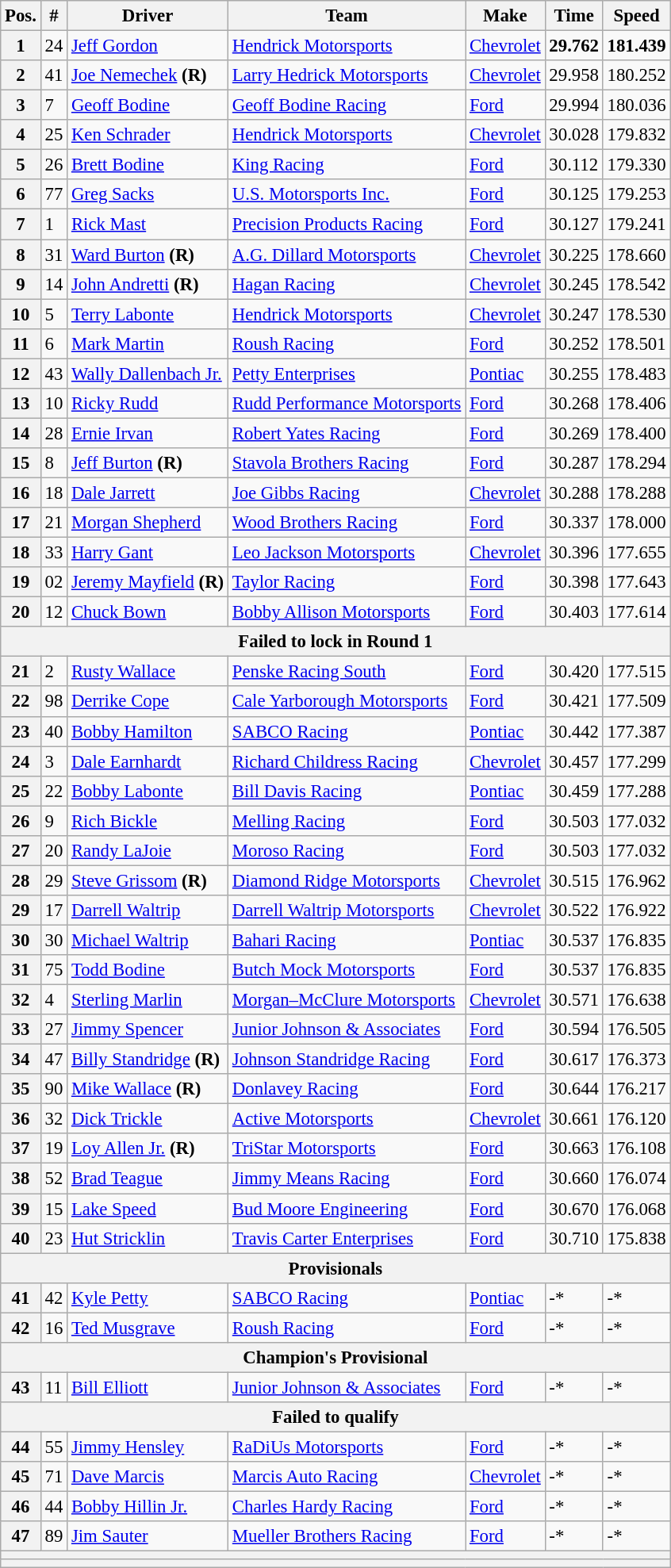<table class="wikitable" style="font-size:95%">
<tr>
<th>Pos.</th>
<th>#</th>
<th>Driver</th>
<th>Team</th>
<th>Make</th>
<th>Time</th>
<th>Speed</th>
</tr>
<tr>
<th>1</th>
<td>24</td>
<td><a href='#'>Jeff Gordon</a></td>
<td><a href='#'>Hendrick Motorsports</a></td>
<td><a href='#'>Chevrolet</a></td>
<td><strong>29.762</strong></td>
<td><strong>181.439</strong></td>
</tr>
<tr>
<th>2</th>
<td>41</td>
<td><a href='#'>Joe Nemechek</a> <strong>(R)</strong></td>
<td><a href='#'>Larry Hedrick Motorsports</a></td>
<td><a href='#'>Chevrolet</a></td>
<td>29.958</td>
<td>180.252</td>
</tr>
<tr>
<th>3</th>
<td>7</td>
<td><a href='#'>Geoff Bodine</a></td>
<td><a href='#'>Geoff Bodine Racing</a></td>
<td><a href='#'>Ford</a></td>
<td>29.994</td>
<td>180.036</td>
</tr>
<tr>
<th>4</th>
<td>25</td>
<td><a href='#'>Ken Schrader</a></td>
<td><a href='#'>Hendrick Motorsports</a></td>
<td><a href='#'>Chevrolet</a></td>
<td>30.028</td>
<td>179.832</td>
</tr>
<tr>
<th>5</th>
<td>26</td>
<td><a href='#'>Brett Bodine</a></td>
<td><a href='#'>King Racing</a></td>
<td><a href='#'>Ford</a></td>
<td>30.112</td>
<td>179.330</td>
</tr>
<tr>
<th>6</th>
<td>77</td>
<td><a href='#'>Greg Sacks</a></td>
<td><a href='#'>U.S. Motorsports Inc.</a></td>
<td><a href='#'>Ford</a></td>
<td>30.125</td>
<td>179.253</td>
</tr>
<tr>
<th>7</th>
<td>1</td>
<td><a href='#'>Rick Mast</a></td>
<td><a href='#'>Precision Products Racing</a></td>
<td><a href='#'>Ford</a></td>
<td>30.127</td>
<td>179.241</td>
</tr>
<tr>
<th>8</th>
<td>31</td>
<td><a href='#'>Ward Burton</a> <strong>(R)</strong></td>
<td><a href='#'>A.G. Dillard Motorsports</a></td>
<td><a href='#'>Chevrolet</a></td>
<td>30.225</td>
<td>178.660</td>
</tr>
<tr>
<th>9</th>
<td>14</td>
<td><a href='#'>John Andretti</a> <strong>(R)</strong></td>
<td><a href='#'>Hagan Racing</a></td>
<td><a href='#'>Chevrolet</a></td>
<td>30.245</td>
<td>178.542</td>
</tr>
<tr>
<th>10</th>
<td>5</td>
<td><a href='#'>Terry Labonte</a></td>
<td><a href='#'>Hendrick Motorsports</a></td>
<td><a href='#'>Chevrolet</a></td>
<td>30.247</td>
<td>178.530</td>
</tr>
<tr>
<th>11</th>
<td>6</td>
<td><a href='#'>Mark Martin</a></td>
<td><a href='#'>Roush Racing</a></td>
<td><a href='#'>Ford</a></td>
<td>30.252</td>
<td>178.501</td>
</tr>
<tr>
<th>12</th>
<td>43</td>
<td><a href='#'>Wally Dallenbach Jr.</a></td>
<td><a href='#'>Petty Enterprises</a></td>
<td><a href='#'>Pontiac</a></td>
<td>30.255</td>
<td>178.483</td>
</tr>
<tr>
<th>13</th>
<td>10</td>
<td><a href='#'>Ricky Rudd</a></td>
<td><a href='#'>Rudd Performance Motorsports</a></td>
<td><a href='#'>Ford</a></td>
<td>30.268</td>
<td>178.406</td>
</tr>
<tr>
<th>14</th>
<td>28</td>
<td><a href='#'>Ernie Irvan</a></td>
<td><a href='#'>Robert Yates Racing</a></td>
<td><a href='#'>Ford</a></td>
<td>30.269</td>
<td>178.400</td>
</tr>
<tr>
<th>15</th>
<td>8</td>
<td><a href='#'>Jeff Burton</a> <strong>(R)</strong></td>
<td><a href='#'>Stavola Brothers Racing</a></td>
<td><a href='#'>Ford</a></td>
<td>30.287</td>
<td>178.294</td>
</tr>
<tr>
<th>16</th>
<td>18</td>
<td><a href='#'>Dale Jarrett</a></td>
<td><a href='#'>Joe Gibbs Racing</a></td>
<td><a href='#'>Chevrolet</a></td>
<td>30.288</td>
<td>178.288</td>
</tr>
<tr>
<th>17</th>
<td>21</td>
<td><a href='#'>Morgan Shepherd</a></td>
<td><a href='#'>Wood Brothers Racing</a></td>
<td><a href='#'>Ford</a></td>
<td>30.337</td>
<td>178.000</td>
</tr>
<tr>
<th>18</th>
<td>33</td>
<td><a href='#'>Harry Gant</a></td>
<td><a href='#'>Leo Jackson Motorsports</a></td>
<td><a href='#'>Chevrolet</a></td>
<td>30.396</td>
<td>177.655</td>
</tr>
<tr>
<th>19</th>
<td>02</td>
<td><a href='#'>Jeremy Mayfield</a> <strong>(R)</strong></td>
<td><a href='#'>Taylor Racing</a></td>
<td><a href='#'>Ford</a></td>
<td>30.398</td>
<td>177.643</td>
</tr>
<tr>
<th>20</th>
<td>12</td>
<td><a href='#'>Chuck Bown</a></td>
<td><a href='#'>Bobby Allison Motorsports</a></td>
<td><a href='#'>Ford</a></td>
<td>30.403</td>
<td>177.614</td>
</tr>
<tr>
<th colspan="7">Failed to lock in Round 1</th>
</tr>
<tr>
<th>21</th>
<td>2</td>
<td><a href='#'>Rusty Wallace</a></td>
<td><a href='#'>Penske Racing South</a></td>
<td><a href='#'>Ford</a></td>
<td>30.420</td>
<td>177.515</td>
</tr>
<tr>
<th>22</th>
<td>98</td>
<td><a href='#'>Derrike Cope</a></td>
<td><a href='#'>Cale Yarborough Motorsports</a></td>
<td><a href='#'>Ford</a></td>
<td>30.421</td>
<td>177.509</td>
</tr>
<tr>
<th>23</th>
<td>40</td>
<td><a href='#'>Bobby Hamilton</a></td>
<td><a href='#'>SABCO Racing</a></td>
<td><a href='#'>Pontiac</a></td>
<td>30.442</td>
<td>177.387</td>
</tr>
<tr>
<th>24</th>
<td>3</td>
<td><a href='#'>Dale Earnhardt</a></td>
<td><a href='#'>Richard Childress Racing</a></td>
<td><a href='#'>Chevrolet</a></td>
<td>30.457</td>
<td>177.299</td>
</tr>
<tr>
<th>25</th>
<td>22</td>
<td><a href='#'>Bobby Labonte</a></td>
<td><a href='#'>Bill Davis Racing</a></td>
<td><a href='#'>Pontiac</a></td>
<td>30.459</td>
<td>177.288</td>
</tr>
<tr>
<th>26</th>
<td>9</td>
<td><a href='#'>Rich Bickle</a></td>
<td><a href='#'>Melling Racing</a></td>
<td><a href='#'>Ford</a></td>
<td>30.503</td>
<td>177.032</td>
</tr>
<tr>
<th>27</th>
<td>20</td>
<td><a href='#'>Randy LaJoie</a></td>
<td><a href='#'>Moroso Racing</a></td>
<td><a href='#'>Ford</a></td>
<td>30.503</td>
<td>177.032</td>
</tr>
<tr>
<th>28</th>
<td>29</td>
<td><a href='#'>Steve Grissom</a> <strong>(R)</strong></td>
<td><a href='#'>Diamond Ridge Motorsports</a></td>
<td><a href='#'>Chevrolet</a></td>
<td>30.515</td>
<td>176.962</td>
</tr>
<tr>
<th>29</th>
<td>17</td>
<td><a href='#'>Darrell Waltrip</a></td>
<td><a href='#'>Darrell Waltrip Motorsports</a></td>
<td><a href='#'>Chevrolet</a></td>
<td>30.522</td>
<td>176.922</td>
</tr>
<tr>
<th>30</th>
<td>30</td>
<td><a href='#'>Michael Waltrip</a></td>
<td><a href='#'>Bahari Racing</a></td>
<td><a href='#'>Pontiac</a></td>
<td>30.537</td>
<td>176.835</td>
</tr>
<tr>
<th>31</th>
<td>75</td>
<td><a href='#'>Todd Bodine</a></td>
<td><a href='#'>Butch Mock Motorsports</a></td>
<td><a href='#'>Ford</a></td>
<td>30.537</td>
<td>176.835</td>
</tr>
<tr>
<th>32</th>
<td>4</td>
<td><a href='#'>Sterling Marlin</a></td>
<td><a href='#'>Morgan–McClure Motorsports</a></td>
<td><a href='#'>Chevrolet</a></td>
<td>30.571</td>
<td>176.638</td>
</tr>
<tr>
<th>33</th>
<td>27</td>
<td><a href='#'>Jimmy Spencer</a></td>
<td><a href='#'>Junior Johnson & Associates</a></td>
<td><a href='#'>Ford</a></td>
<td>30.594</td>
<td>176.505</td>
</tr>
<tr>
<th>34</th>
<td>47</td>
<td><a href='#'>Billy Standridge</a> <strong>(R)</strong></td>
<td><a href='#'>Johnson Standridge Racing</a></td>
<td><a href='#'>Ford</a></td>
<td>30.617</td>
<td>176.373</td>
</tr>
<tr>
<th>35</th>
<td>90</td>
<td><a href='#'>Mike Wallace</a> <strong>(R)</strong></td>
<td><a href='#'>Donlavey Racing</a></td>
<td><a href='#'>Ford</a></td>
<td>30.644</td>
<td>176.217</td>
</tr>
<tr>
<th>36</th>
<td>32</td>
<td><a href='#'>Dick Trickle</a></td>
<td><a href='#'>Active Motorsports</a></td>
<td><a href='#'>Chevrolet</a></td>
<td>30.661</td>
<td>176.120</td>
</tr>
<tr>
<th>37</th>
<td>19</td>
<td><a href='#'>Loy Allen Jr.</a> <strong>(R)</strong></td>
<td><a href='#'>TriStar Motorsports</a></td>
<td><a href='#'>Ford</a></td>
<td>30.663</td>
<td>176.108</td>
</tr>
<tr>
<th>38</th>
<td>52</td>
<td><a href='#'>Brad Teague</a></td>
<td><a href='#'>Jimmy Means Racing</a></td>
<td><a href='#'>Ford</a></td>
<td>30.660</td>
<td>176.074</td>
</tr>
<tr>
<th>39</th>
<td>15</td>
<td><a href='#'>Lake Speed</a></td>
<td><a href='#'>Bud Moore Engineering</a></td>
<td><a href='#'>Ford</a></td>
<td>30.670</td>
<td>176.068</td>
</tr>
<tr>
<th>40</th>
<td>23</td>
<td><a href='#'>Hut Stricklin</a></td>
<td><a href='#'>Travis Carter Enterprises</a></td>
<td><a href='#'>Ford</a></td>
<td>30.710</td>
<td>175.838</td>
</tr>
<tr>
<th colspan="7">Provisionals</th>
</tr>
<tr>
<th>41</th>
<td>42</td>
<td><a href='#'>Kyle Petty</a></td>
<td><a href='#'>SABCO Racing</a></td>
<td><a href='#'>Pontiac</a></td>
<td>-*</td>
<td>-*</td>
</tr>
<tr>
<th>42</th>
<td>16</td>
<td><a href='#'>Ted Musgrave</a></td>
<td><a href='#'>Roush Racing</a></td>
<td><a href='#'>Ford</a></td>
<td>-*</td>
<td>-*</td>
</tr>
<tr>
<th colspan="7">Champion's Provisional</th>
</tr>
<tr>
<th>43</th>
<td>11</td>
<td><a href='#'>Bill Elliott</a></td>
<td><a href='#'>Junior Johnson & Associates</a></td>
<td><a href='#'>Ford</a></td>
<td>-*</td>
<td>-*</td>
</tr>
<tr>
<th colspan="7">Failed to qualify</th>
</tr>
<tr>
<th>44</th>
<td>55</td>
<td><a href='#'>Jimmy Hensley</a></td>
<td><a href='#'>RaDiUs Motorsports</a></td>
<td><a href='#'>Ford</a></td>
<td>-*</td>
<td>-*</td>
</tr>
<tr>
<th>45</th>
<td>71</td>
<td><a href='#'>Dave Marcis</a></td>
<td><a href='#'>Marcis Auto Racing</a></td>
<td><a href='#'>Chevrolet</a></td>
<td>-*</td>
<td>-*</td>
</tr>
<tr>
<th>46</th>
<td>44</td>
<td><a href='#'>Bobby Hillin Jr.</a></td>
<td><a href='#'>Charles Hardy Racing</a></td>
<td><a href='#'>Ford</a></td>
<td>-*</td>
<td>-*</td>
</tr>
<tr>
<th>47</th>
<td>89</td>
<td><a href='#'>Jim Sauter</a></td>
<td><a href='#'>Mueller Brothers Racing</a></td>
<td><a href='#'>Ford</a></td>
<td>-*</td>
<td>-*</td>
</tr>
<tr>
<th colspan="7"></th>
</tr>
<tr>
<th colspan="7"></th>
</tr>
</table>
